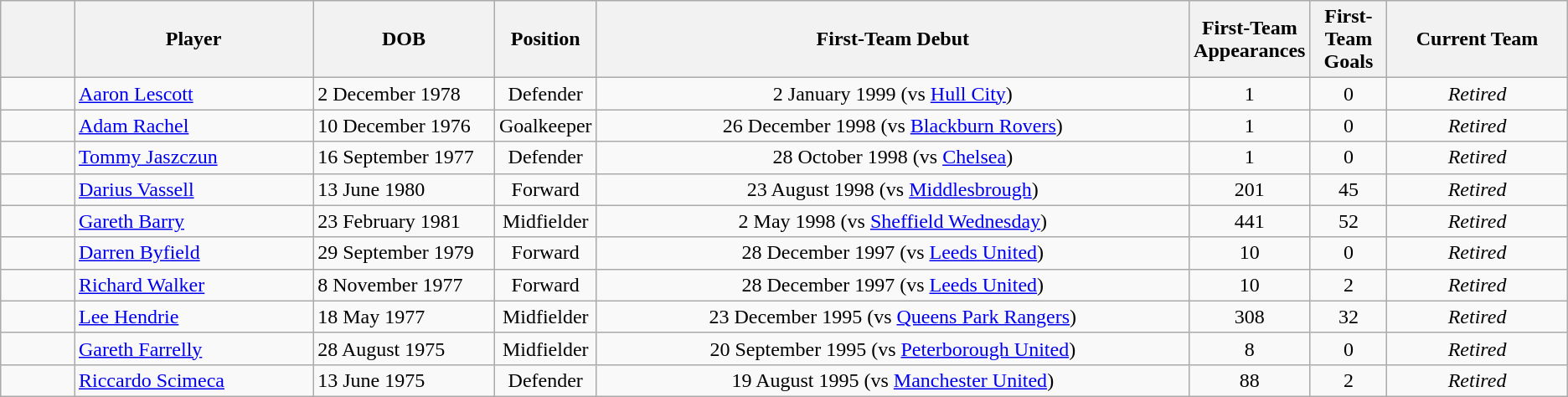<table class="wikitable">
<tr>
<th width=5%></th>
<th width=16%>Player</th>
<th width=12%>DOB</th>
<th width=5%>Position</th>
<th width=40%>First-Team Debut</th>
<th width=5%>First-Team Appearances</th>
<th width=5%>First-Team Goals</th>
<th width=35%>Current Team</th>
</tr>
<tr>
<td align=center></td>
<td><a href='#'>Aaron Lescott</a></td>
<td>2 December 1978</td>
<td align=center>Defender</td>
<td align=center>2 January 1999 (vs <a href='#'>Hull City</a>)</td>
<td align=center>1</td>
<td align=center>0</td>
<td align=center><em>Retired</em></td>
</tr>
<tr>
<td align=center></td>
<td><a href='#'>Adam Rachel</a></td>
<td>10 December 1976</td>
<td align=center>Goalkeeper</td>
<td align=center>26 December 1998 (vs <a href='#'>Blackburn Rovers</a>)</td>
<td align=center>1</td>
<td align=center>0</td>
<td align=center><em>Retired</em></td>
</tr>
<tr>
<td align=center></td>
<td><a href='#'>Tommy Jaszczun</a></td>
<td>16 September 1977</td>
<td align=center>Defender</td>
<td align=center>28 October 1998 (vs <a href='#'>Chelsea</a>)</td>
<td align=center>1</td>
<td align=center>0</td>
<td align=center><em>Retired</em></td>
</tr>
<tr>
<td align=center></td>
<td><a href='#'>Darius Vassell</a></td>
<td>13 June 1980</td>
<td align=center>Forward</td>
<td align=center>23 August 1998 (vs <a href='#'>Middlesbrough</a>)</td>
<td align=center>201</td>
<td align=center>45</td>
<td align=center><em>Retired</em></td>
</tr>
<tr>
<td align=center></td>
<td><a href='#'>Gareth Barry</a></td>
<td>23 February 1981</td>
<td align=center>Midfielder</td>
<td align=center>2 May 1998 (vs <a href='#'>Sheffield Wednesday</a>)</td>
<td align=center>441</td>
<td align=center>52</td>
<td align=center><em>Retired</em></td>
</tr>
<tr>
<td align=center></td>
<td><a href='#'>Darren Byfield</a></td>
<td>29 September 1979</td>
<td align=center>Forward</td>
<td align=center>28 December 1997 (vs <a href='#'>Leeds United</a>)</td>
<td align=center>10</td>
<td align=center>0</td>
<td align=center><em>Retired</em></td>
</tr>
<tr>
<td align=center></td>
<td><a href='#'>Richard Walker</a></td>
<td>8 November 1977</td>
<td align=center>Forward</td>
<td align=center>28 December 1997 (vs <a href='#'>Leeds United</a>)</td>
<td align=center>10</td>
<td align=center>2</td>
<td align=center><em>Retired</em></td>
</tr>
<tr>
<td align=center></td>
<td><a href='#'>Lee Hendrie</a></td>
<td>18 May 1977</td>
<td align=center>Midfielder</td>
<td align=center>23 December 1995 (vs <a href='#'>Queens Park Rangers</a>)</td>
<td align=center>308</td>
<td align=center>32</td>
<td align=center><em>Retired</em></td>
</tr>
<tr>
<td align=center></td>
<td><a href='#'>Gareth Farrelly</a></td>
<td>28 August 1975</td>
<td align=center>Midfielder</td>
<td align=center>20 September 1995 (vs <a href='#'>Peterborough United</a>)</td>
<td align=center>8</td>
<td align=center>0</td>
<td align=center><em>Retired</em></td>
</tr>
<tr>
<td align=center></td>
<td><a href='#'>Riccardo Scimeca</a></td>
<td>13 June 1975</td>
<td align=center>Defender</td>
<td align=center>19 August 1995 (vs <a href='#'>Manchester United</a>)</td>
<td align=center>88</td>
<td align=center>2</td>
<td align=center><em>Retired</em></td>
</tr>
</table>
